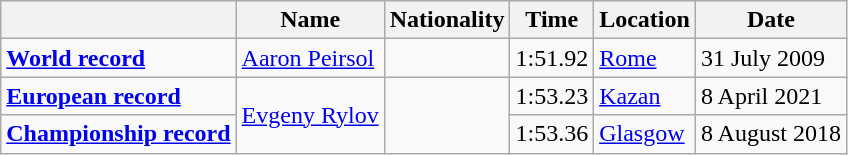<table class=wikitable>
<tr>
<th></th>
<th>Name</th>
<th>Nationality</th>
<th>Time</th>
<th>Location</th>
<th>Date</th>
</tr>
<tr>
<td><strong><a href='#'>World record</a></strong></td>
<td><a href='#'>Aaron Peirsol</a></td>
<td></td>
<td>1:51.92</td>
<td><a href='#'>Rome</a></td>
<td>31 July 2009</td>
</tr>
<tr>
<td><strong><a href='#'>European record</a></strong></td>
<td rowspan=2><a href='#'>Evgeny Rylov</a></td>
<td rowspan=2></td>
<td>1:53.23</td>
<td><a href='#'>Kazan</a></td>
<td>8 April 2021</td>
</tr>
<tr>
<td><strong><a href='#'>Championship record</a></strong></td>
<td>1:53.36</td>
<td><a href='#'>Glasgow</a></td>
<td>8 August 2018</td>
</tr>
</table>
